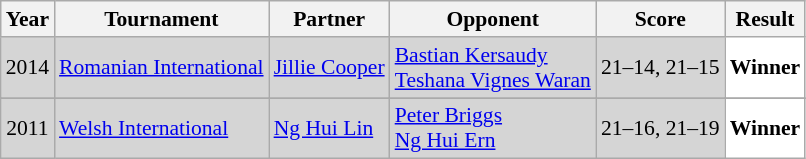<table class="sortable wikitable" style="font-size: 90%;">
<tr>
<th>Year</th>
<th>Tournament</th>
<th>Partner</th>
<th>Opponent</th>
<th>Score</th>
<th>Result</th>
</tr>
<tr style="background:#D5D5D5">
<td align="center">2014</td>
<td align="left"><a href='#'>Romanian International</a></td>
<td align="left"> <a href='#'>Jillie Cooper</a></td>
<td align="left"> <a href='#'>Bastian Kersaudy</a> <br>  <a href='#'>Teshana Vignes Waran</a></td>
<td align="left">21–14, 21–15</td>
<td style="text-align:left; background:white"> <strong>Winner</strong></td>
</tr>
<tr>
</tr>
<tr style="background:#D5D5D5">
<td align="center">2011</td>
<td align="left"><a href='#'>Welsh International</a></td>
<td align="left"> <a href='#'>Ng Hui Lin</a></td>
<td align="left"> <a href='#'>Peter Briggs</a> <br>  <a href='#'>Ng Hui Ern</a></td>
<td align="left">21–16, 21–19</td>
<td style="text-align:left; background:white"> <strong>Winner</strong></td>
</tr>
</table>
